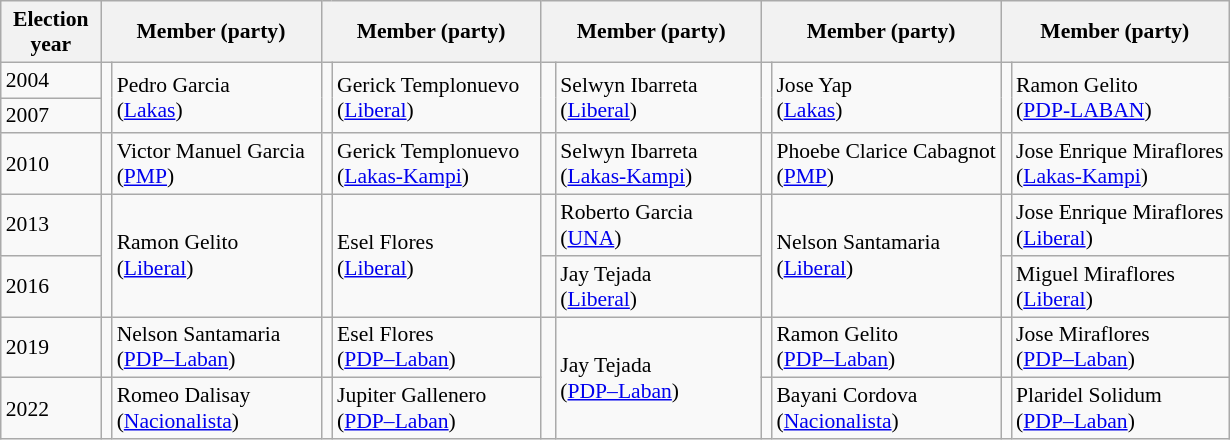<table class=wikitable style="font-size:90%">
<tr>
<th width=60px>Election<br>year</th>
<th colspan=2 width=140px>Member (party)</th>
<th colspan=2 width=140px>Member (party)</th>
<th colspan=2 width=140px>Member (party)</th>
<th colspan=2 width=140px>Member (party)</th>
<th colspan=2 width=140px>Member (party)</th>
</tr>
<tr>
<td>2004</td>
<td rowspan=2 bgcolor=></td>
<td rowspan=2>Pedro Garcia<br>(<a href='#'>Lakas</a>)</td>
<td rowspan=2 bgcolor=></td>
<td rowspan=2>Gerick Templonuevo<br>(<a href='#'>Liberal</a>)</td>
<td rowspan=2 bgcolor=></td>
<td rowspan=2>Selwyn Ibarreta<br>(<a href='#'>Liberal</a>)</td>
<td rowspan=2 bgcolor=></td>
<td rowspan=2>Jose Yap<br>(<a href='#'>Lakas</a>)</td>
<td rowspan=2 bgcolor=></td>
<td rowspan=2>Ramon Gelito<br>(<a href='#'>PDP-LABAN</a>)</td>
</tr>
<tr>
<td>2007</td>
</tr>
<tr>
<td>2010</td>
<td bgcolor=></td>
<td>Victor Manuel Garcia<br>(<a href='#'>PMP</a>)</td>
<td bgcolor=></td>
<td>Gerick Templonuevo<br>(<a href='#'>Lakas-Kampi</a>)</td>
<td bgcolor=></td>
<td>Selwyn Ibarreta<br>(<a href='#'>Lakas-Kampi</a>)</td>
<td bgcolor=></td>
<td>Phoebe Clarice Cabagnot<br>(<a href='#'>PMP</a>)</td>
<td bgcolor=></td>
<td>Jose Enrique Miraflores<br>(<a href='#'>Lakas-Kampi</a>)</td>
</tr>
<tr>
<td>2013</td>
<td rowspan=2 bgcolor=></td>
<td rowspan=2>Ramon Gelito<br>(<a href='#'>Liberal</a>)</td>
<td rowspan=2 bgcolor=></td>
<td rowspan=2>Esel Flores<br>(<a href='#'>Liberal</a>)</td>
<td bgcolor=></td>
<td>Roberto Garcia<br>(<a href='#'>UNA</a>)</td>
<td rowspan=2 bgcolor=></td>
<td rowspan=2>Nelson Santamaria<br>(<a href='#'>Liberal</a>)</td>
<td bgcolor=></td>
<td>Jose Enrique Miraflores<br>(<a href='#'>Liberal</a>)</td>
</tr>
<tr>
<td>2016</td>
<td bgcolor=></td>
<td>Jay Tejada<br>(<a href='#'>Liberal</a>)</td>
<td bgcolor=></td>
<td>Miguel Miraflores<br>(<a href='#'>Liberal</a>)</td>
</tr>
<tr>
<td>2019</td>
<td bgcolor=></td>
<td>Nelson Santamaria<br>(<a href='#'>PDP–Laban</a>)</td>
<td bgcolor=></td>
<td>Esel Flores<br>(<a href='#'>PDP–Laban</a>)</td>
<td rowspan=2 bgcolor=></td>
<td rowspan=2>Jay Tejada<br>(<a href='#'>PDP–Laban</a>)</td>
<td bgcolor=></td>
<td>Ramon Gelito<br>(<a href='#'>PDP–Laban</a>)</td>
<td bgcolor=></td>
<td>Jose Miraflores<br>(<a href='#'>PDP–Laban</a>)</td>
</tr>
<tr>
<td>2022</td>
<td bgcolor=></td>
<td>Romeo Dalisay<br>(<a href='#'>Nacionalista</a>)</td>
<td bgcolor=></td>
<td>Jupiter Gallenero<br>(<a href='#'>PDP–Laban</a>)</td>
<td bgcolor=></td>
<td>Bayani Cordova<br>(<a href='#'>Nacionalista</a>)</td>
<td bgcolor=></td>
<td>Plaridel Solidum<br>(<a href='#'>PDP–Laban</a>)</td>
</tr>
</table>
